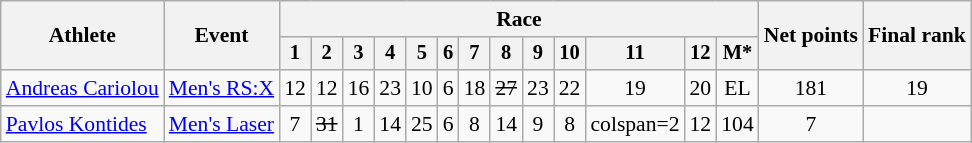<table class="wikitable" style="font-size:90%">
<tr>
<th rowspan="2">Athlete</th>
<th rowspan="2">Event</th>
<th colspan=13>Race</th>
<th rowspan=2>Net points</th>
<th rowspan=2>Final rank</th>
</tr>
<tr style="font-size:95%">
<th>1</th>
<th>2</th>
<th>3</th>
<th>4</th>
<th>5</th>
<th>6</th>
<th>7</th>
<th>8</th>
<th>9</th>
<th>10</th>
<th>11</th>
<th>12</th>
<th>M*</th>
</tr>
<tr align=center>
<td align=left><a href='#'>Andreas Cariolou</a></td>
<td align=left><a href='#'>Men's RS:X</a></td>
<td>12</td>
<td>12</td>
<td>16</td>
<td>23</td>
<td>10</td>
<td>6</td>
<td>18</td>
<td><s>27</s></td>
<td>23</td>
<td>22</td>
<td>19</td>
<td>20</td>
<td>EL</td>
<td>181</td>
<td>19</td>
</tr>
<tr align=center>
<td align=left><a href='#'>Pavlos Kontides</a></td>
<td align=left><a href='#'>Men's Laser</a></td>
<td>7</td>
<td><s>31</s></td>
<td>1</td>
<td>14</td>
<td>25</td>
<td>6</td>
<td>8</td>
<td>14</td>
<td>9</td>
<td>8</td>
<td>colspan=2 </td>
<td>12</td>
<td>104</td>
<td>7</td>
</tr>
</table>
